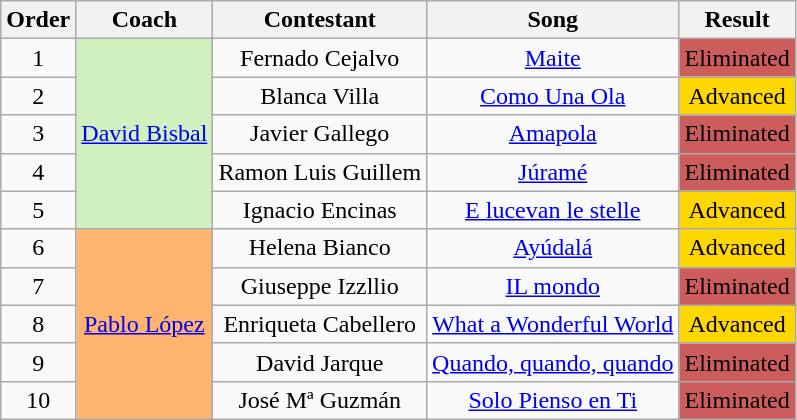<table class=wikitable>
<tr>
<th>Order</th>
<th>Coach</th>
<th>Contestant</th>
<th>Song</th>
<th>Result</th>
</tr>
<tr>
<td align=center>1</td>
<td rowspan=5 bgcolor=D0F0C0 align=center><a href='#'>David Bisbal</a></td>
<td align=center>Fernado Cejalvo</td>
<td align=center><a href='#'>Maite</a></td>
<td bgcolor=IndianRed align=center>Eliminated</td>
</tr>
<tr>
<td align=center>2</td>
<td align=center>Blanca Villa</td>
<td align=center><a href='#'>Como Una Ola</a></td>
<td bgcolor=gold align=center>Advanced</td>
</tr>
<tr>
<td align=center>3</td>
<td align=center>Javier Gallego</td>
<td align=center><a href='#'>Amapola</a></td>
<td bgcolor=IndianRed align=center>Eliminated</td>
</tr>
<tr>
<td align=center>4</td>
<td align=center>Ramon Luis Guillem</td>
<td align=center><a href='#'>Júramé</a></td>
<td bgcolor=IndianRed align=center>Eliminated</td>
</tr>
<tr>
<td align=center>5</td>
<td align=center>Ignacio Encinas</td>
<td align=center><a href='#'>E lucevan le stelle</a></td>
<td bgcolor=gold align=center>Advanced</td>
</tr>
<tr>
<td align=center>6</td>
<td rowspan=5 bgcolor=#FFB46E align=center><a href='#'>Pablo López</a></td>
<td align=center>Helena Bianco</td>
<td align=center><a href='#'>Ayúdalá</a></td>
<td bgcolor=gold align=center>Advanced</td>
</tr>
<tr>
<td align=center>7</td>
<td align=center>Giuseppe Izzllio</td>
<td align=center><a href='#'>IL mondo</a></td>
<td bgcolor=IndianRed align=center>Eliminated</td>
</tr>
<tr>
<td align=center>8</td>
<td align=center>Enriqueta Cabellero</td>
<td align=center><a href='#'>What a Wonderful World</a></td>
<td bgcolor=gold align=center>Advanced</td>
</tr>
<tr>
<td align=center>9</td>
<td align=center>David Jarque</td>
<td align=center><a href='#'>Quando, quando, quando</a></td>
<td bgcolor=IndianRed align=center>Eliminated</td>
</tr>
<tr>
<td align=center>10</td>
<td align=center>José Mª Guzmán</td>
<td align=center><a href='#'>Solo Pienso en Ti</a></td>
<td bgcolor=IndianRed align=center>Eliminated</td>
</tr>
</table>
